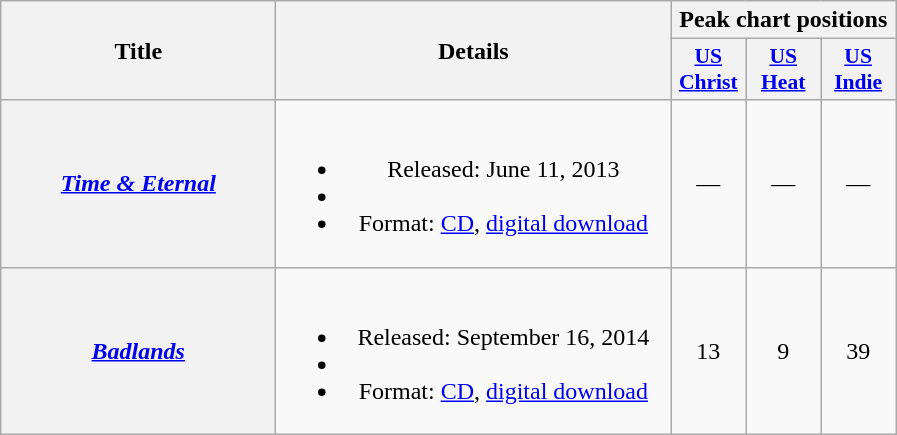<table class="wikitable plainrowheaders" style="text-align:center;">
<tr>
<th scope="col" rowspan="2" style="width:11em;">Title</th>
<th scope="col" rowspan="2" style="width:16em;">Details</th>
<th scope="col" colspan="3">Peak chart positions</th>
</tr>
<tr>
<th style="width:3em; font-size:90%"><a href='#'>US<br>Christ</a><br></th>
<th style="width:3em; font-size:90%"><a href='#'>US<br>Heat</a><br></th>
<th style="width:3em; font-size:90%"><a href='#'>US<br>Indie</a><br></th>
</tr>
<tr>
<th scope="row"><em><a href='#'>Time & Eternal</a></em></th>
<td><br><ul><li>Released: June 11, 2013</li><li></li><li>Format: <a href='#'>CD</a>, <a href='#'>digital download</a></li></ul></td>
<td>—</td>
<td>—</td>
<td>—</td>
</tr>
<tr>
<th scope="row"><em><a href='#'>Badlands</a></em></th>
<td><br><ul><li>Released: September 16, 2014</li><li></li><li>Format: <a href='#'>CD</a>, <a href='#'>digital download</a></li></ul></td>
<td>13</td>
<td>9</td>
<td>39</td>
</tr>
</table>
